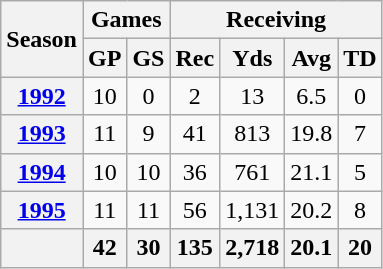<table class="wikitable" style="text-align: center;">
<tr>
<th rowspan="2">Season</th>
<th colspan="2">Games</th>
<th colspan="4">Receiving</th>
</tr>
<tr>
<th>GP</th>
<th>GS</th>
<th>Rec</th>
<th>Yds</th>
<th>Avg</th>
<th>TD</th>
</tr>
<tr>
<th><a href='#'>1992</a></th>
<td>10</td>
<td>0</td>
<td>2</td>
<td>13</td>
<td>6.5</td>
<td>0</td>
</tr>
<tr>
<th><a href='#'>1993</a></th>
<td>11</td>
<td>9</td>
<td>41</td>
<td>813</td>
<td>19.8</td>
<td>7</td>
</tr>
<tr>
<th><a href='#'>1994</a></th>
<td>10</td>
<td>10</td>
<td>36</td>
<td>761</td>
<td>21.1</td>
<td>5</td>
</tr>
<tr>
<th><a href='#'>1995</a></th>
<td>11</td>
<td>11</td>
<td>56</td>
<td>1,131</td>
<td>20.2</td>
<td>8</td>
</tr>
<tr>
<th></th>
<th>42</th>
<th>30</th>
<th>135</th>
<th>2,718</th>
<th>20.1</th>
<th>20</th>
</tr>
</table>
